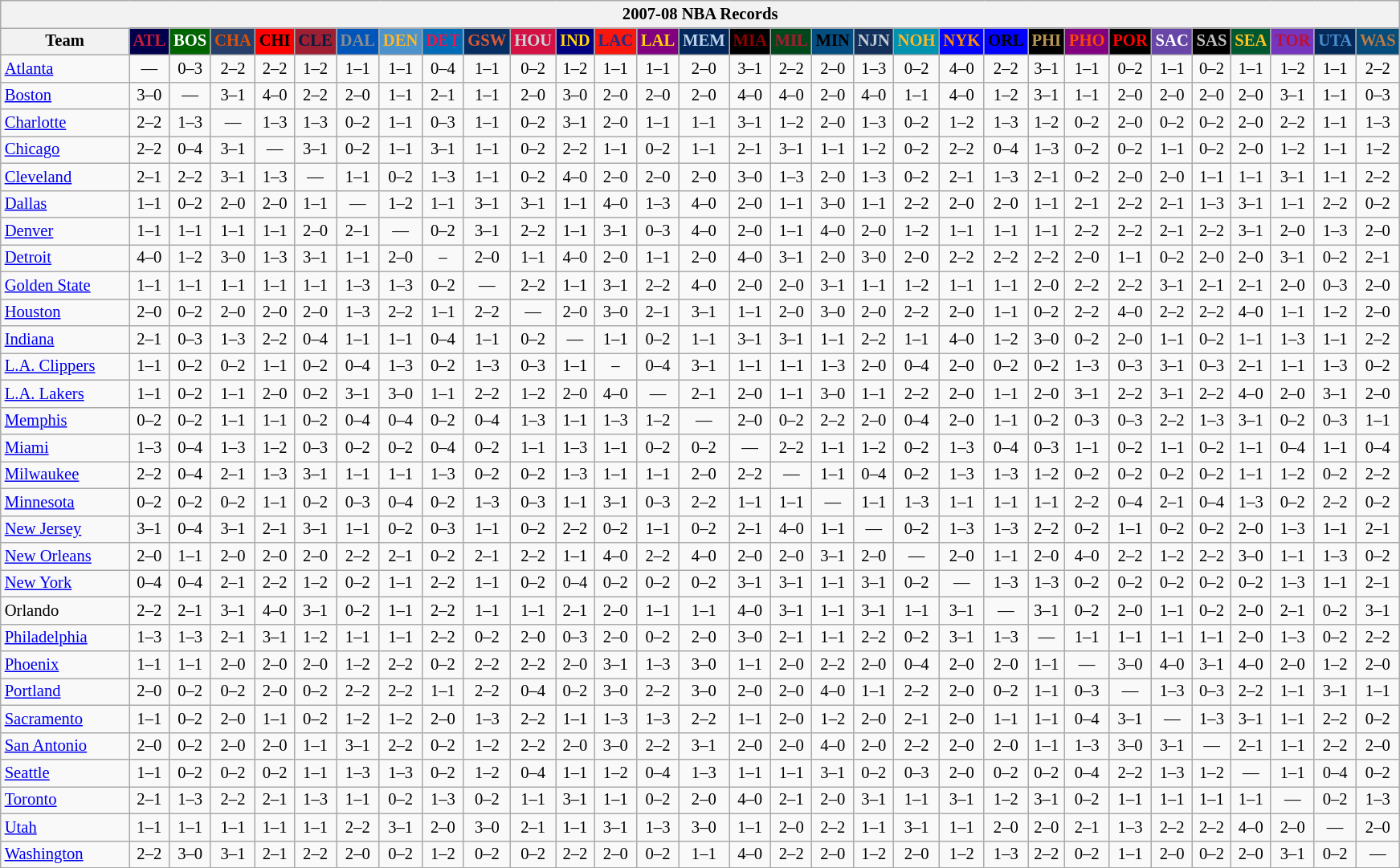<table class="wikitable" style="font-size:86%; text-align:center;">
<tr>
<th colspan=31>2007-08 NBA Records</th>
</tr>
<tr>
<th width=100>Team</th>
<th style="background:#00004d;color:#C41E3a;width=35">ATL</th>
<th style="background:#006400;color:#FFFFFF;width=35">BOS</th>
<th style="background:#253E6A;color:#DF5106;width=35">CHA</th>
<th style="background:#FF0000;color:#000000;width=35">CHI</th>
<th style="background:#9F1F32;color:#001D43;width=35">CLE</th>
<th style="background:#0055BA;color:#898D8F;width=35">DAL</th>
<th style="background:#4C92CC;color:#FDB827;width=35">DEN</th>
<th style="background:#006BB7;color:#ED164B;width=35">DET</th>
<th style="background:#072E63;color:#DC5A34;width=35">GSW</th>
<th style="background:#D31145;color:#CBD4D8;width=35">HOU</th>
<th style="background:#000080;color:#FFD700;width=35">IND</th>
<th style="background:#F9160D;color:#1A2E8B;width=35">LAC</th>
<th style="background:#800080;color:#FFD700;width=35">LAL</th>
<th style="background:#00265B;color:#BAD1EB;width=35">MEM</th>
<th style="background:#000000;color:#8B0000;width=35">MIA</th>
<th style="background:#00471B;color:#AC1A2F;width=35">MIL</th>
<th style="background:#044D80;color:#000000;width=35">MIN</th>
<th style="background:#12305B;color:#C4CED4;width=35">NJN</th>
<th style="background:#0093B1;color:#FDB827;width=35">NOH</th>
<th style="background:#0000FF;color:#FF8C00;width=35">NYK</th>
<th style="background:#0000FF;color:#000000;width=35">ORL</th>
<th style="background:#000000;color:#BB9754;width=35">PHI</th>
<th style="background:#800080;color:#FF4500;width=35">PHO</th>
<th style="background:#000000;color:#FF0000;width=35">POR</th>
<th style="background:#6846A8;color:#FFFFFF;width=35">SAC</th>
<th style="background:#000000;color:#C0C0C0;width=35">SAS</th>
<th style="background:#005831;color:#FFC322;width=35">SEA</th>
<th style="background:#7436BF;color:#BE0F34;width=35">TOR</th>
<th style="background:#042A5C;color:#4C8ECC;width=35">UTA</th>
<th style="background:#044D7D;color:#BC7A44;width=35">WAS</th>
</tr>
<tr>
<td style="text-align:left;"><a href='#'>Atlanta</a></td>
<td>—</td>
<td>0–3</td>
<td>2–2</td>
<td>2–2</td>
<td>1–2</td>
<td>1–1</td>
<td>1–1</td>
<td>0–4</td>
<td>1–1</td>
<td>0–2</td>
<td>1–2</td>
<td>1–1</td>
<td>1–1</td>
<td>2–0</td>
<td>3–1</td>
<td>2–2</td>
<td>2–0</td>
<td>1–3</td>
<td>0–2</td>
<td>4–0</td>
<td>2–2</td>
<td>3–1</td>
<td>1–1</td>
<td>0–2</td>
<td>1–1</td>
<td>0–2</td>
<td>1–1</td>
<td>1–2</td>
<td>1–1</td>
<td>2–2</td>
</tr>
<tr>
<td style="text-align:left;"><a href='#'>Boston</a></td>
<td>3–0</td>
<td>—</td>
<td>3–1</td>
<td>4–0</td>
<td>2–2</td>
<td>2–0</td>
<td>1–1</td>
<td>2–1</td>
<td>1–1</td>
<td>2–0</td>
<td>3–0</td>
<td>2–0</td>
<td>2–0</td>
<td>2–0</td>
<td>4–0</td>
<td>4–0</td>
<td>2–0</td>
<td>4–0</td>
<td>1–1</td>
<td>4–0</td>
<td>1–2</td>
<td>3–1</td>
<td>1–1</td>
<td>2–0</td>
<td>2–0</td>
<td>2–0</td>
<td>2–0</td>
<td>3–1</td>
<td>1–1</td>
<td>0–3</td>
</tr>
<tr>
<td style="text-align:left;"><a href='#'>Charlotte</a></td>
<td>2–2</td>
<td>1–3</td>
<td>—</td>
<td>1–3</td>
<td>1–3</td>
<td>0–2</td>
<td>1–1</td>
<td>0–3</td>
<td>1–1</td>
<td>0–2</td>
<td>3–1</td>
<td>2–0</td>
<td>1–1</td>
<td>1–1</td>
<td>3–1</td>
<td>1–2</td>
<td>2–0</td>
<td>1–3</td>
<td>0–2</td>
<td>1–2</td>
<td>1–3</td>
<td>1–2</td>
<td>0–2</td>
<td>2–0</td>
<td>0–2</td>
<td>0–2</td>
<td>2–0</td>
<td>2–2</td>
<td>1–1</td>
<td>1–3</td>
</tr>
<tr>
<td style="text-align:left;"><a href='#'>Chicago</a></td>
<td>2–2</td>
<td>0–4</td>
<td>3–1</td>
<td>—</td>
<td>3–1</td>
<td>0–2</td>
<td>1–1</td>
<td>3–1</td>
<td>1–1</td>
<td>0–2</td>
<td>2–2</td>
<td>1–1</td>
<td>0–2</td>
<td>1–1</td>
<td>2–1</td>
<td>3–1</td>
<td>1–1</td>
<td>1–2</td>
<td>0–2</td>
<td>2–2</td>
<td>0–4</td>
<td>1–3</td>
<td>0–2</td>
<td>0–2</td>
<td>1–1</td>
<td>0–2</td>
<td>2–0</td>
<td>1–2</td>
<td>1–1</td>
<td>1–2</td>
</tr>
<tr>
<td style="text-align:left;"><a href='#'>Cleveland</a></td>
<td>2–1</td>
<td>2–2</td>
<td>3–1</td>
<td>1–3</td>
<td>—</td>
<td>1–1</td>
<td>0–2</td>
<td>1–3</td>
<td>1–1</td>
<td>0–2</td>
<td>4–0</td>
<td>2–0</td>
<td>2–0</td>
<td>2–0</td>
<td>3–0</td>
<td>1–3</td>
<td>2–0</td>
<td>1–3</td>
<td>0–2</td>
<td>2–1</td>
<td>1–3</td>
<td>2–1</td>
<td>0–2</td>
<td>2–0</td>
<td>2–0</td>
<td>1–1</td>
<td>1–1</td>
<td>3–1</td>
<td>1–1</td>
<td>2–2</td>
</tr>
<tr>
<td style="text-align:left;"><a href='#'>Dallas</a></td>
<td>1–1</td>
<td>0–2</td>
<td>2–0</td>
<td>2–0</td>
<td>1–1</td>
<td>—</td>
<td>1–2</td>
<td>1–1</td>
<td>3–1</td>
<td>3–1</td>
<td>1–1</td>
<td>4–0</td>
<td>1–3</td>
<td>4–0</td>
<td>2–0</td>
<td>1–1</td>
<td>3–0</td>
<td>1–1</td>
<td>2–2</td>
<td>2–0</td>
<td>2–0</td>
<td>1–1</td>
<td>2–1</td>
<td>2–2</td>
<td>2–1</td>
<td>1–3</td>
<td>3–1</td>
<td>1–1</td>
<td>2–2</td>
<td>0–2</td>
</tr>
<tr>
<td style="text-align:left;"><a href='#'>Denver</a></td>
<td>1–1</td>
<td>1–1</td>
<td>1–1</td>
<td>1–1</td>
<td>2–0</td>
<td>2–1</td>
<td>—</td>
<td>0–2</td>
<td>3–1</td>
<td>2–2</td>
<td>1–1</td>
<td>3–1</td>
<td>0–3</td>
<td>4–0</td>
<td>2–0</td>
<td>1–1</td>
<td>4–0</td>
<td>2–0</td>
<td>1–2</td>
<td>1–1</td>
<td>1–1</td>
<td>1–1</td>
<td>2–2</td>
<td>2–2</td>
<td>2–1</td>
<td>2–2</td>
<td>3–1</td>
<td>2–0</td>
<td>1–3</td>
<td>2–0</td>
</tr>
<tr>
<td style="text-align:left;"><a href='#'>Detroit</a></td>
<td>4–0</td>
<td>1–2</td>
<td>3–0</td>
<td>1–3</td>
<td>3–1</td>
<td>1–1</td>
<td>2–0</td>
<td>–</td>
<td>2–0</td>
<td>1–1</td>
<td>4–0</td>
<td>2–0</td>
<td>1–1</td>
<td>2–0</td>
<td>4–0</td>
<td>3–1</td>
<td>2–0</td>
<td>3–0</td>
<td>2–0</td>
<td>2–2</td>
<td>2–2</td>
<td>2–2</td>
<td>2–0</td>
<td>1–1</td>
<td>0–2</td>
<td>2–0</td>
<td>2–0</td>
<td>3–1</td>
<td>0–2</td>
<td>2–1</td>
</tr>
<tr>
<td style="text-align:left;"><a href='#'>Golden State</a></td>
<td>1–1</td>
<td>1–1</td>
<td>1–1</td>
<td>1–1</td>
<td>1–1</td>
<td>1–3</td>
<td>1–3</td>
<td>0–2</td>
<td>—</td>
<td>2–2</td>
<td>1–1</td>
<td>3–1</td>
<td>2–2</td>
<td>4–0</td>
<td>2–0</td>
<td>2–0</td>
<td>3–1</td>
<td>1–1</td>
<td>1–2</td>
<td>1–1</td>
<td>1–1</td>
<td>2–0</td>
<td>2–2</td>
<td>2–2</td>
<td>3–1</td>
<td>2–1</td>
<td>2–1</td>
<td>2–0</td>
<td>0–3</td>
<td>2–0</td>
</tr>
<tr>
<td style="text-align:left;"><a href='#'>Houston</a></td>
<td>2–0</td>
<td>0–2</td>
<td>2–0</td>
<td>2–0</td>
<td>2–0</td>
<td>1–3</td>
<td>2–2</td>
<td>1–1</td>
<td>2–2</td>
<td>—</td>
<td>2–0</td>
<td>3–0</td>
<td>2–1</td>
<td>3–1</td>
<td>1–1</td>
<td>2–0</td>
<td>3–0</td>
<td>2–0</td>
<td>2–2</td>
<td>2–0</td>
<td>1–1</td>
<td>0–2</td>
<td>2–2</td>
<td>4–0</td>
<td>2–2</td>
<td>2–2</td>
<td>4–0</td>
<td>1–1</td>
<td>1–2</td>
<td>2–0</td>
</tr>
<tr>
<td style="text-align:left;"><a href='#'>Indiana</a></td>
<td>2–1</td>
<td>0–3</td>
<td>1–3</td>
<td>2–2</td>
<td>0–4</td>
<td>1–1</td>
<td>1–1</td>
<td>0–4</td>
<td>1–1</td>
<td>0–2</td>
<td>—</td>
<td>1–1</td>
<td>0–2</td>
<td>1–1</td>
<td>3–1</td>
<td>3–1</td>
<td>1–1</td>
<td>2–2</td>
<td>1–1</td>
<td>4–0</td>
<td>1–2</td>
<td>3–0</td>
<td>0–2</td>
<td>2–0</td>
<td>1–1</td>
<td>0–2</td>
<td>1–1</td>
<td>1–3</td>
<td>1–1</td>
<td>2–2</td>
</tr>
<tr>
<td style="text-align:left;"><a href='#'>L.A. Clippers</a></td>
<td>1–1</td>
<td>0–2</td>
<td>0–2</td>
<td>1–1</td>
<td>0–2</td>
<td>0–4</td>
<td>1–3</td>
<td>0–2</td>
<td>1–3</td>
<td>0–3</td>
<td>1–1</td>
<td>–</td>
<td>0–4</td>
<td>3–1</td>
<td>1–1</td>
<td>1–1</td>
<td>1–3</td>
<td>2–0</td>
<td>0–4</td>
<td>2–0</td>
<td>0–2</td>
<td>0–2</td>
<td>1–3</td>
<td>0–3</td>
<td>3–1</td>
<td>0–3</td>
<td>2–1</td>
<td>1–1</td>
<td>1–3</td>
<td>0–2</td>
</tr>
<tr>
<td style="text-align:left;"><a href='#'>L.A. Lakers</a></td>
<td>1–1</td>
<td>0–2</td>
<td>1–1</td>
<td>2–0</td>
<td>0–2</td>
<td>3–1</td>
<td>3–0</td>
<td>1–1</td>
<td>2–2</td>
<td>1–2</td>
<td>2–0</td>
<td>4–0</td>
<td>—</td>
<td>2–1</td>
<td>2–0</td>
<td>1–1</td>
<td>3–0</td>
<td>1–1</td>
<td>2–2</td>
<td>2–0</td>
<td>1–1</td>
<td>2–0</td>
<td>3–1</td>
<td>2–2</td>
<td>3–1</td>
<td>2–2</td>
<td>4–0</td>
<td>2–0</td>
<td>3–1</td>
<td>2–0</td>
</tr>
<tr>
<td style="text-align:left;"><a href='#'>Memphis</a></td>
<td>0–2</td>
<td>0–2</td>
<td>1–1</td>
<td>1–1</td>
<td>0–2</td>
<td>0–4</td>
<td>0–4</td>
<td>0–2</td>
<td>0–4</td>
<td>1–3</td>
<td>1–1</td>
<td>1–3</td>
<td>1–2</td>
<td>—</td>
<td>2–0</td>
<td>0–2</td>
<td>2–2</td>
<td>2–0</td>
<td>0–4</td>
<td>2–0</td>
<td>1–1</td>
<td>0–2</td>
<td>0–3</td>
<td>0–3</td>
<td>2–2</td>
<td>1–3</td>
<td>3–1</td>
<td>0–2</td>
<td>0–3</td>
<td>1–1</td>
</tr>
<tr>
<td style="text-align:left;"><a href='#'>Miami</a></td>
<td>1–3</td>
<td>0–4</td>
<td>1–3</td>
<td>1–2</td>
<td>0–3</td>
<td>0–2</td>
<td>0–2</td>
<td>0–4</td>
<td>0–2</td>
<td>1–1</td>
<td>1–3</td>
<td>1–1</td>
<td>0–2</td>
<td>0–2</td>
<td>—</td>
<td>2–2</td>
<td>1–1</td>
<td>1–2</td>
<td>0–2</td>
<td>1–3</td>
<td>0–4</td>
<td>0–3</td>
<td>1–1</td>
<td>0–2</td>
<td>1–1</td>
<td>0–2</td>
<td>1–1</td>
<td>0–4</td>
<td>1–1</td>
<td>0–4</td>
</tr>
<tr>
<td style="text-align:left;"><a href='#'>Milwaukee</a></td>
<td>2–2</td>
<td>0–4</td>
<td>2–1</td>
<td>1–3</td>
<td>3–1</td>
<td>1–1</td>
<td>1–1</td>
<td>1–3</td>
<td>0–2</td>
<td>0–2</td>
<td>1–3</td>
<td>1–1</td>
<td>1–1</td>
<td>2–0</td>
<td>2–2</td>
<td>—</td>
<td>1–1</td>
<td>0–4</td>
<td>0–2</td>
<td>1–3</td>
<td>1–3</td>
<td>1–2</td>
<td>0–2</td>
<td>0–2</td>
<td>0–2</td>
<td>0–2</td>
<td>1–1</td>
<td>1–2</td>
<td>0–2</td>
<td>2–2</td>
</tr>
<tr>
<td style="text-align:left;"><a href='#'>Minnesota</a></td>
<td>0–2</td>
<td>0–2</td>
<td>0–2</td>
<td>1–1</td>
<td>0–2</td>
<td>0–3</td>
<td>0–4</td>
<td>0–2</td>
<td>1–3</td>
<td>0–3</td>
<td>1–1</td>
<td>3–1</td>
<td>0–3</td>
<td>2–2</td>
<td>1–1</td>
<td>1–1</td>
<td>—</td>
<td>1–1</td>
<td>1–3</td>
<td>1–1</td>
<td>1–1</td>
<td>1–1</td>
<td>2–2</td>
<td>0–4</td>
<td>2–1</td>
<td>0–4</td>
<td>1–3</td>
<td>0–2</td>
<td>2–2</td>
<td>0–2</td>
</tr>
<tr>
<td style="text-align:left;"><a href='#'>New Jersey</a></td>
<td>3–1</td>
<td>0–4</td>
<td>3–1</td>
<td>2–1</td>
<td>3–1</td>
<td>1–1</td>
<td>0–2</td>
<td>0–3</td>
<td>1–1</td>
<td>0–2</td>
<td>2–2</td>
<td>0–2</td>
<td>1–1</td>
<td>0–2</td>
<td>2–1</td>
<td>4–0</td>
<td>1–1</td>
<td>—</td>
<td>0–2</td>
<td>1–3</td>
<td>1–3</td>
<td>2–2</td>
<td>0–2</td>
<td>1–1</td>
<td>0–2</td>
<td>0–2</td>
<td>2–0</td>
<td>1–3</td>
<td>1–1</td>
<td>2–1</td>
</tr>
<tr>
<td style="text-align:left;"><a href='#'>New Orleans</a></td>
<td>2–0</td>
<td>1–1</td>
<td>2–0</td>
<td>2–0</td>
<td>2–0</td>
<td>2–2</td>
<td>2–1</td>
<td>0–2</td>
<td>2–1</td>
<td>2–2</td>
<td>1–1</td>
<td>4–0</td>
<td>2–2</td>
<td>4–0</td>
<td>2–0</td>
<td>2–0</td>
<td>3–1</td>
<td>2–0</td>
<td>—</td>
<td>2–0</td>
<td>1–1</td>
<td>2–0</td>
<td>4–0</td>
<td>2–2</td>
<td>1–2</td>
<td>2–2</td>
<td>3–0</td>
<td>1–1</td>
<td>1–3</td>
<td>0–2</td>
</tr>
<tr>
<td style="text-align:left;"><a href='#'>New York</a></td>
<td>0–4</td>
<td>0–4</td>
<td>2–1</td>
<td>2–2</td>
<td>1–2</td>
<td>0–2</td>
<td>1–1</td>
<td>2–2</td>
<td>1–1</td>
<td>0–2</td>
<td>0–4</td>
<td>0–2</td>
<td>0–2</td>
<td>0–2</td>
<td>3–1</td>
<td>3–1</td>
<td>1–1</td>
<td>3–1</td>
<td>0–2</td>
<td>—</td>
<td>1–3</td>
<td>1–3</td>
<td>0–2</td>
<td>0–2</td>
<td>0–2</td>
<td>0–2</td>
<td>0–2</td>
<td>1–3</td>
<td>1–1</td>
<td>2–1</td>
</tr>
<tr>
<td style="text-align:left;">Orlando</td>
<td>2–2</td>
<td>2–1</td>
<td>3–1</td>
<td>4–0</td>
<td>3–1</td>
<td>0–2</td>
<td>1–1</td>
<td>2–2</td>
<td>1–1</td>
<td>1–1</td>
<td>2–1</td>
<td>2–0</td>
<td>1–1</td>
<td>1–1</td>
<td>4–0</td>
<td>3–1</td>
<td>1–1</td>
<td>3–1</td>
<td>1–1</td>
<td>3–1</td>
<td>—</td>
<td>3–1</td>
<td>0–2</td>
<td>2–0</td>
<td>1–1</td>
<td>0–2</td>
<td>2–0</td>
<td>2–1</td>
<td>0–2</td>
<td>3–1</td>
</tr>
<tr>
<td style="text-align:left;"><a href='#'>Philadelphia</a></td>
<td>1–3</td>
<td>1–3</td>
<td>2–1</td>
<td>3–1</td>
<td>1–2</td>
<td>1–1</td>
<td>1–1</td>
<td>2–2</td>
<td>0–2</td>
<td>2–0</td>
<td>0–3</td>
<td>2–0</td>
<td>0–2</td>
<td>2–0</td>
<td>3–0</td>
<td>2–1</td>
<td>1–1</td>
<td>2–2</td>
<td>0–2</td>
<td>3–1</td>
<td>1–3</td>
<td>—</td>
<td>1–1</td>
<td>1–1</td>
<td>1–1</td>
<td>1–1</td>
<td>2–0</td>
<td>1–3</td>
<td>0–2</td>
<td>2–2</td>
</tr>
<tr>
<td style="text-align:left;"><a href='#'>Phoenix</a></td>
<td>1–1</td>
<td>1–1</td>
<td>2–0</td>
<td>2–0</td>
<td>2–0</td>
<td>1–2</td>
<td>2–2</td>
<td>0–2</td>
<td>2–2</td>
<td>2–2</td>
<td>2–0</td>
<td>3–1</td>
<td>1–3</td>
<td>3–0</td>
<td>1–1</td>
<td>2–0</td>
<td>2–2</td>
<td>2–0</td>
<td>0–4</td>
<td>2–0</td>
<td>2–0</td>
<td>1–1</td>
<td>—</td>
<td>3–0</td>
<td>4–0</td>
<td>3–1</td>
<td>4–0</td>
<td>2–0</td>
<td>1–2</td>
<td>2–0</td>
</tr>
<tr>
<td style="text-align:left;"><a href='#'>Portland</a></td>
<td>2–0</td>
<td>0–2</td>
<td>0–2</td>
<td>2–0</td>
<td>0–2</td>
<td>2–2</td>
<td>2–2</td>
<td>1–1</td>
<td>2–2</td>
<td>0–4</td>
<td>0–2</td>
<td>3–0</td>
<td>2–2</td>
<td>3–0</td>
<td>2–0</td>
<td>2–0</td>
<td>4–0</td>
<td>1–1</td>
<td>2–2</td>
<td>2–0</td>
<td>0–2</td>
<td>1–1</td>
<td>0–3</td>
<td>—</td>
<td>1–3</td>
<td>0–3</td>
<td>2–2</td>
<td>1–1</td>
<td>3–1</td>
<td>1–1</td>
</tr>
<tr>
<td style="text-align:left;"><a href='#'>Sacramento</a></td>
<td>1–1</td>
<td>0–2</td>
<td>2–0</td>
<td>1–1</td>
<td>0–2</td>
<td>1–2</td>
<td>1–2</td>
<td>2–0</td>
<td>1–3</td>
<td>2–2</td>
<td>1–1</td>
<td>1–3</td>
<td>1–3</td>
<td>2–2</td>
<td>1–1</td>
<td>2–0</td>
<td>1–2</td>
<td>2–0</td>
<td>2–1</td>
<td>2–0</td>
<td>1–1</td>
<td>1–1</td>
<td>0–4</td>
<td>3–1</td>
<td>—</td>
<td>1–3</td>
<td>3–1</td>
<td>1–1</td>
<td>2–2</td>
<td>0–2</td>
</tr>
<tr>
<td style="text-align:left;"><a href='#'>San Antonio</a></td>
<td>2–0</td>
<td>0–2</td>
<td>2–0</td>
<td>2–0</td>
<td>1–1</td>
<td>3–1</td>
<td>2–2</td>
<td>0–2</td>
<td>1–2</td>
<td>2–2</td>
<td>2–0</td>
<td>3–0</td>
<td>2–2</td>
<td>3–1</td>
<td>2–0</td>
<td>2–0</td>
<td>4–0</td>
<td>2–0</td>
<td>2–2</td>
<td>2–0</td>
<td>2–0</td>
<td>1–1</td>
<td>1–3</td>
<td>3–0</td>
<td>3–1</td>
<td>—</td>
<td>2–1</td>
<td>1–1</td>
<td>2–2</td>
<td>2–0</td>
</tr>
<tr>
<td style="text-align:left;"><a href='#'>Seattle</a></td>
<td>1–1</td>
<td>0–2</td>
<td>0–2</td>
<td>0–2</td>
<td>1–1</td>
<td>1–3</td>
<td>1–3</td>
<td>0–2</td>
<td>1–2</td>
<td>0–4</td>
<td>1–1</td>
<td>1–2</td>
<td>0–4</td>
<td>1–3</td>
<td>1–1</td>
<td>1–1</td>
<td>3–1</td>
<td>0–2</td>
<td>0–3</td>
<td>2–0</td>
<td>0–2</td>
<td>0–2</td>
<td>0–4</td>
<td>2–2</td>
<td>1–3</td>
<td>1–2</td>
<td>—</td>
<td>1–1</td>
<td>0–4</td>
<td>0–2</td>
</tr>
<tr>
<td style="text-align:left;"><a href='#'>Toronto</a></td>
<td>2–1</td>
<td>1–3</td>
<td>2–2</td>
<td>2–1</td>
<td>1–3</td>
<td>1–1</td>
<td>0–2</td>
<td>1–3</td>
<td>0–2</td>
<td>1–1</td>
<td>3–1</td>
<td>1–1</td>
<td>0–2</td>
<td>2–0</td>
<td>4–0</td>
<td>2–1</td>
<td>2–0</td>
<td>3–1</td>
<td>1–1</td>
<td>3–1</td>
<td>1–2</td>
<td>3–1</td>
<td>0–2</td>
<td>1–1</td>
<td>1–1</td>
<td>1–1</td>
<td>1–1</td>
<td>—</td>
<td>0–2</td>
<td>1–3</td>
</tr>
<tr>
<td style="text-align:left;"><a href='#'>Utah</a></td>
<td>1–1</td>
<td>1–1</td>
<td>1–1</td>
<td>1–1</td>
<td>1–1</td>
<td>2–2</td>
<td>3–1</td>
<td>2–0</td>
<td>3–0</td>
<td>2–1</td>
<td>1–1</td>
<td>3–1</td>
<td>1–3</td>
<td>3–0</td>
<td>1–1</td>
<td>2–0</td>
<td>2–2</td>
<td>1–1</td>
<td>3–1</td>
<td>1–1</td>
<td>2–0</td>
<td>2–0</td>
<td>2–1</td>
<td>1–3</td>
<td>2–2</td>
<td>2–2</td>
<td>4–0</td>
<td>2–0</td>
<td>—</td>
<td>2–0</td>
</tr>
<tr>
<td style="text-align:left;"><a href='#'>Washington</a></td>
<td>2–2</td>
<td>3–0</td>
<td>3–1</td>
<td>2–1</td>
<td>2–2</td>
<td>2–0</td>
<td>0–2</td>
<td>1–2</td>
<td>0–2</td>
<td>0–2</td>
<td>2–2</td>
<td>2–0</td>
<td>0–2</td>
<td>1–1</td>
<td>4–0</td>
<td>2–2</td>
<td>2–0</td>
<td>1–2</td>
<td>2–0</td>
<td>1–2</td>
<td>1–3</td>
<td>2–2</td>
<td>0–2</td>
<td>1–1</td>
<td>2–0</td>
<td>0–2</td>
<td>2–0</td>
<td>3–1</td>
<td>0–2</td>
<td>—</td>
</tr>
</table>
